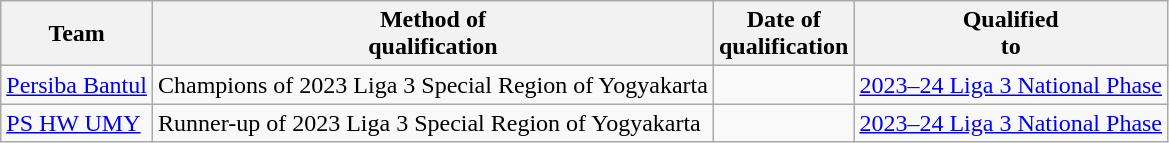<table class="wikitable sortable" style="text-align: left;">
<tr>
<th>Team</th>
<th>Method of <br> qualification</th>
<th>Date of <br> qualification</th>
<th>Qualified <br> to<br></th>
</tr>
<tr>
<td><a href='#'>Persiba Bantul</a></td>
<td {{Sort>Champions of 2023 Liga 3 Special Region of Yogyakarta</td>
<td></td>
<td><a href='#'>2023–24 Liga 3 National Phase</a></td>
</tr>
<tr>
<td><a href='#'>PS HW UMY</a></td>
<td {{Sort>Runner-up of 2023 Liga 3 Special Region of Yogyakarta</td>
<td></td>
<td><a href='#'>2023–24 Liga 3 National Phase</a></td>
</tr>
</table>
